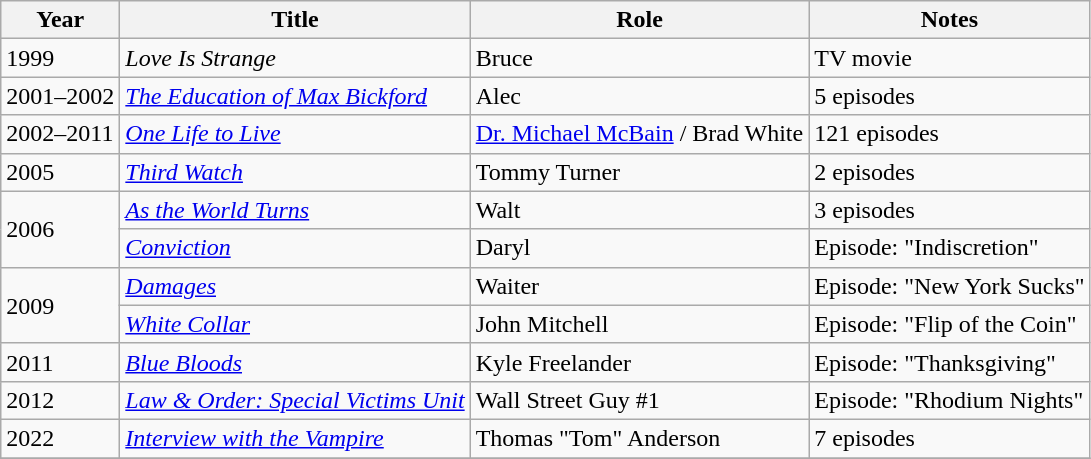<table class="wikitable">
<tr>
<th>Year</th>
<th>Title</th>
<th>Role</th>
<th class="unsortable">Notes</th>
</tr>
<tr>
<td>1999</td>
<td><em>Love Is Strange</em></td>
<td>Bruce</td>
<td>TV movie</td>
</tr>
<tr>
<td>2001–2002</td>
<td><em><a href='#'>The Education of Max Bickford</a></em></td>
<td>Alec</td>
<td>5 episodes</td>
</tr>
<tr>
<td>2002–2011</td>
<td><em><a href='#'>One Life to Live</a></em></td>
<td><a href='#'>Dr. Michael McBain</a> / Brad White</td>
<td>121 episodes</td>
</tr>
<tr>
<td>2005</td>
<td><em><a href='#'>Third Watch</a></em></td>
<td>Tommy Turner</td>
<td>2 episodes</td>
</tr>
<tr>
<td rowspan="2">2006</td>
<td><em><a href='#'>As the World Turns</a></em></td>
<td>Walt</td>
<td>3 episodes</td>
</tr>
<tr>
<td><em><a href='#'>Conviction</a></em></td>
<td>Daryl</td>
<td>Episode: "Indiscretion"</td>
</tr>
<tr>
<td rowspan="2">2009</td>
<td><em><a href='#'>Damages</a></em></td>
<td>Waiter</td>
<td>Episode: "New York Sucks"</td>
</tr>
<tr>
<td><em><a href='#'>White Collar</a></em></td>
<td>John Mitchell</td>
<td>Episode: "Flip of the Coin"</td>
</tr>
<tr>
<td>2011</td>
<td><em><a href='#'>Blue Bloods</a></em></td>
<td>Kyle Freelander</td>
<td>Episode: "Thanksgiving"</td>
</tr>
<tr>
<td>2012</td>
<td><em><a href='#'>Law & Order: Special Victims Unit</a></em></td>
<td>Wall Street Guy #1</td>
<td>Episode: "Rhodium Nights"</td>
</tr>
<tr>
<td>2022</td>
<td><em><a href='#'>Interview with the Vampire</a></em></td>
<td>Thomas "Tom" Anderson</td>
<td>7 episodes</td>
</tr>
<tr>
</tr>
</table>
